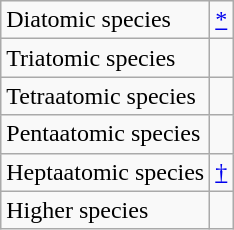<table class="wikitable left">
<tr>
<td>Diatomic species</td>
<td><a href='#'>*</a></td>
</tr>
<tr>
<td>Triatomic species</td>
<td></td>
</tr>
<tr>
<td>Tetraatomic species</td>
<td></td>
</tr>
<tr>
<td>Pentaatomic species</td>
<td></td>
</tr>
<tr>
<td>Heptaatomic species</td>
<td><a href='#'>†</a></td>
</tr>
<tr>
<td>Higher species</td>
<td></td>
</tr>
</table>
